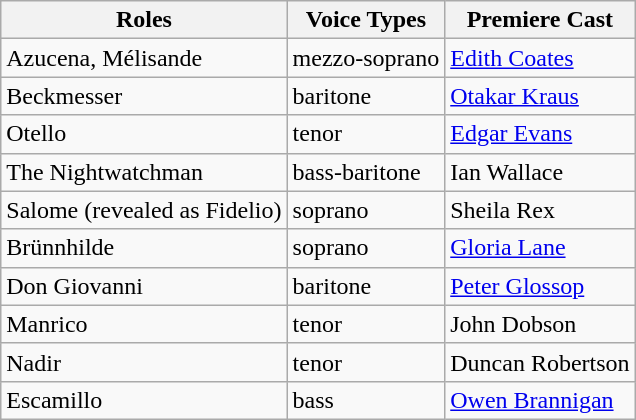<table class="wikitable">
<tr>
<th>Roles</th>
<th>Voice Types</th>
<th>Premiere Cast</th>
</tr>
<tr>
<td>Azucena, Mélisande</td>
<td>mezzo-soprano</td>
<td><a href='#'>Edith Coates</a></td>
</tr>
<tr>
<td>Beckmesser</td>
<td>baritone</td>
<td><a href='#'>Otakar Kraus</a></td>
</tr>
<tr>
<td>Otello</td>
<td>tenor</td>
<td><a href='#'>Edgar Evans</a></td>
</tr>
<tr>
<td>The Nightwatchman</td>
<td>bass-baritone</td>
<td>Ian Wallace</td>
</tr>
<tr>
<td>Salome (revealed as Fidelio)</td>
<td>soprano</td>
<td>Sheila Rex</td>
</tr>
<tr>
<td>Brünnhilde</td>
<td>soprano</td>
<td><a href='#'>Gloria Lane</a></td>
</tr>
<tr>
<td>Don Giovanni</td>
<td>baritone</td>
<td><a href='#'>Peter Glossop</a></td>
</tr>
<tr>
<td>Manrico</td>
<td>tenor</td>
<td>John Dobson</td>
</tr>
<tr>
<td>Nadir</td>
<td>tenor</td>
<td>Duncan Robertson</td>
</tr>
<tr>
<td>Escamillo</td>
<td>bass</td>
<td><a href='#'>Owen Brannigan</a></td>
</tr>
</table>
